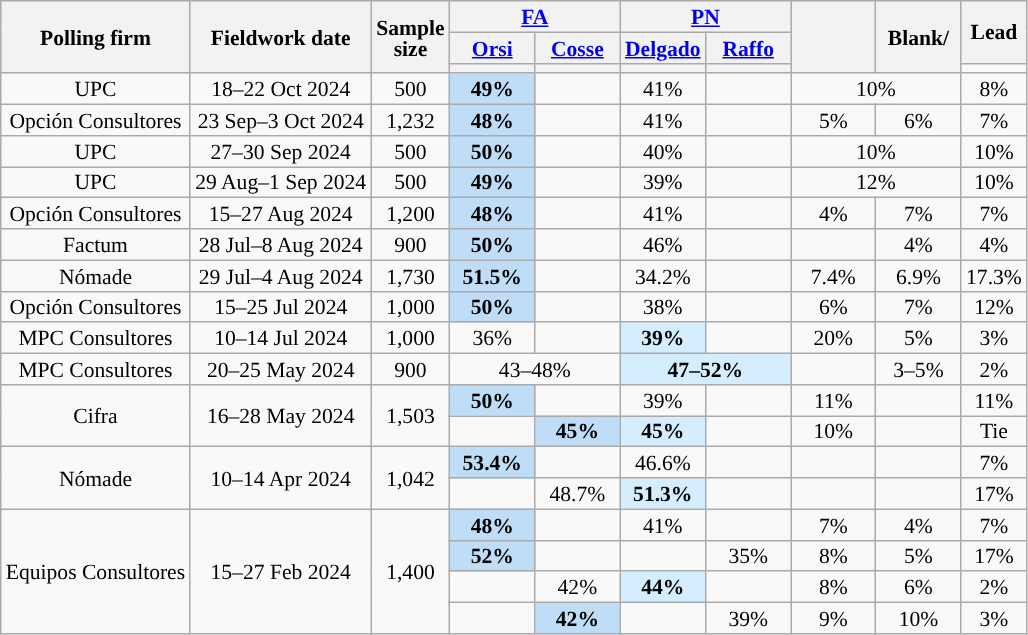<table class="wikitable sortable mw-datatable" style="text-align:center;font-size:90%;line-height:14px;">
<tr>
<th rowspan="3">Polling firm</th>
<th rowspan="3">Fieldwork date</th>
<th rowspan="3">Sample<br>size</th>
<th style="width:50px;" class="unsortable" colspan="2"><a href='#'>FA</a></th>
<th style="width:50px;" class="unsortable" colspan="2"><a href='#'>PN</a></th>
<th rowspan="3" style="width:50px;" class="unsortable"></th>
<th rowspan="3" style="width:50px;" class="unsortable">Blank/<br></th>
<th rowspan="2" style="width:30px;" rowspan="3">Lead</th>
</tr>
<tr>
<th style="width:50px;" class="unsortable"><a href='#'>Orsi</a></th>
<th style="width:50px;" class="unsortable"><a href='#'>Cosse</a></th>
<th style="width:50px;" class="unsortable"><a href='#'>Delgado</a></th>
<th style="width:50px;" class="unsortable"><a href='#'>Raffo</a></th>
</tr>
<tr>
<th data-sort-type="number" style="background:"></th>
<th data-sort-type="number" style="background:"></th>
<th data-sort-type="number" style="background:"></th>
<th data-sort-type="number" style="background:"></th>
</tr>
<tr>
<td>UPC</td>
<td>18–22 Oct 2024</td>
<td>500</td>
<td style="background:#C0DDF8;"><strong>49%</strong></td>
<td></td>
<td>41%</td>
<td></td>
<td colspan="2">10%</td>
<td style="background-color:">8%</td>
</tr>
<tr>
<td>Opción Consultores</td>
<td>23 Sep–3 Oct 2024</td>
<td>1,232</td>
<td style="background:#C0DDF8;"><strong>48%</strong></td>
<td></td>
<td>41%</td>
<td></td>
<td>5%</td>
<td>6%</td>
<td style="background-color:">7%</td>
</tr>
<tr>
<td>UPC</td>
<td>27–30 Sep 2024</td>
<td>500</td>
<td style="background:#C0DDF8;"><strong>50%</strong></td>
<td></td>
<td>40%</td>
<td></td>
<td colspan="2">10%</td>
<td style="background-color:">10%</td>
</tr>
<tr>
<td>UPC</td>
<td>29 Aug–1 Sep 2024</td>
<td>500</td>
<td style="background:#C0DDF8;"><strong>49%</strong></td>
<td></td>
<td>39%</td>
<td></td>
<td colspan="2">12%</td>
<td style="background-color:">10%</td>
</tr>
<tr>
<td>Opción Consultores</td>
<td>15–27 Aug 2024</td>
<td>1,200</td>
<td style="background:#C0DDF8;"><strong>48%</strong></td>
<td></td>
<td>41%</td>
<td></td>
<td>4%</td>
<td>7%</td>
<td style="background-color:">7%</td>
</tr>
<tr>
<td>Factum</td>
<td>28 Jul–8 Aug 2024</td>
<td>900</td>
<td style="background:#C0DDF8;"><strong>50%</strong></td>
<td></td>
<td>46%</td>
<td></td>
<td></td>
<td>4%</td>
<td style="background-color:">4%</td>
</tr>
<tr>
<td>Nómade</td>
<td>29 Jul–4 Aug 2024</td>
<td>1,730</td>
<td style="background:#C0DDF8;"><strong>51.5%</strong></td>
<td></td>
<td>34.2%</td>
<td></td>
<td>7.4%</td>
<td>6.9%</td>
<td style="background-color:">17.3%</td>
</tr>
<tr>
<td>Opción Consultores</td>
<td>15–25 Jul 2024</td>
<td>1,000</td>
<td style="background:#C0DDF8;"><strong>50%</strong></td>
<td></td>
<td>38%</td>
<td></td>
<td>6%</td>
<td>7%</td>
<td style="background-color:">12%</td>
</tr>
<tr>
<td>MPC Consultores</td>
<td>10–14 Jul 2024</td>
<td>1,000</td>
<td>36%</td>
<td></td>
<td style="background:#D4EDFF;"><strong>39%</strong></td>
<td></td>
<td>20%</td>
<td>5%</td>
<td style="background-color:">3%</td>
</tr>
<tr>
<td>MPC Consultores</td>
<td>20–25 May 2024</td>
<td>900</td>
<td colspan="2">43–48%</td>
<td colspan="2" style="background:#D4EDFF;"><strong>47–52%</strong></td>
<td></td>
<td>3–5%</td>
<td style="background-color:">2%</td>
</tr>
<tr>
<td rowspan="2">Cifra</td>
<td rowspan="2">16–28 May 2024</td>
<td rowspan="2">1,503</td>
<td style="background:#C0DDF8;"><strong>50%</strong></td>
<td></td>
<td>39%</td>
<td></td>
<td>11%</td>
<td></td>
<td style="background-color:">11%</td>
</tr>
<tr>
<td></td>
<td style="background:#C0DDF8;"><strong>45%</strong></td>
<td style="background:#D4EDFF;"><strong>45%</strong></td>
<td></td>
<td>10%</td>
<td></td>
<td>Tie</td>
</tr>
<tr>
<td rowspan="2">Nómade</td>
<td rowspan="2">10–14 Apr 2024</td>
<td rowspan="2">1,042</td>
<td style="background:#C0DDF8;"><strong>53.4%</strong></td>
<td></td>
<td>46.6%</td>
<td></td>
<td></td>
<td></td>
<td style="background:">7%</td>
</tr>
<tr>
<td></td>
<td>48.7%</td>
<td style="background:#D4EDFF;"><strong>51.3%</strong></td>
<td></td>
<td></td>
<td></td>
<td style="background:">17%</td>
</tr>
<tr>
<td rowspan="4">Equipos Consultores</td>
<td rowspan="4">15–27 Feb 2024</td>
<td rowspan="4">1,400</td>
<td style="background:#C0DDF8;"><strong>48%</strong></td>
<td></td>
<td>41%</td>
<td></td>
<td>7%</td>
<td>4%</td>
<td style="background:">7%</td>
</tr>
<tr>
<td style="background:#C0DDF8;"><strong>52%</strong></td>
<td></td>
<td></td>
<td>35%</td>
<td>8%</td>
<td>5%</td>
<td style="background:">17%</td>
</tr>
<tr>
<td></td>
<td>42%</td>
<td style="background:#D4EDFF;"><strong>44%</strong></td>
<td></td>
<td>8%</td>
<td>6%</td>
<td style="background-color:">2%</td>
</tr>
<tr>
<td></td>
<td style="background:#C0DDF8;"><strong>42%</strong></td>
<td></td>
<td>39%</td>
<td>9%</td>
<td>10%</td>
<td style="background:">3%</td>
</tr>
</table>
